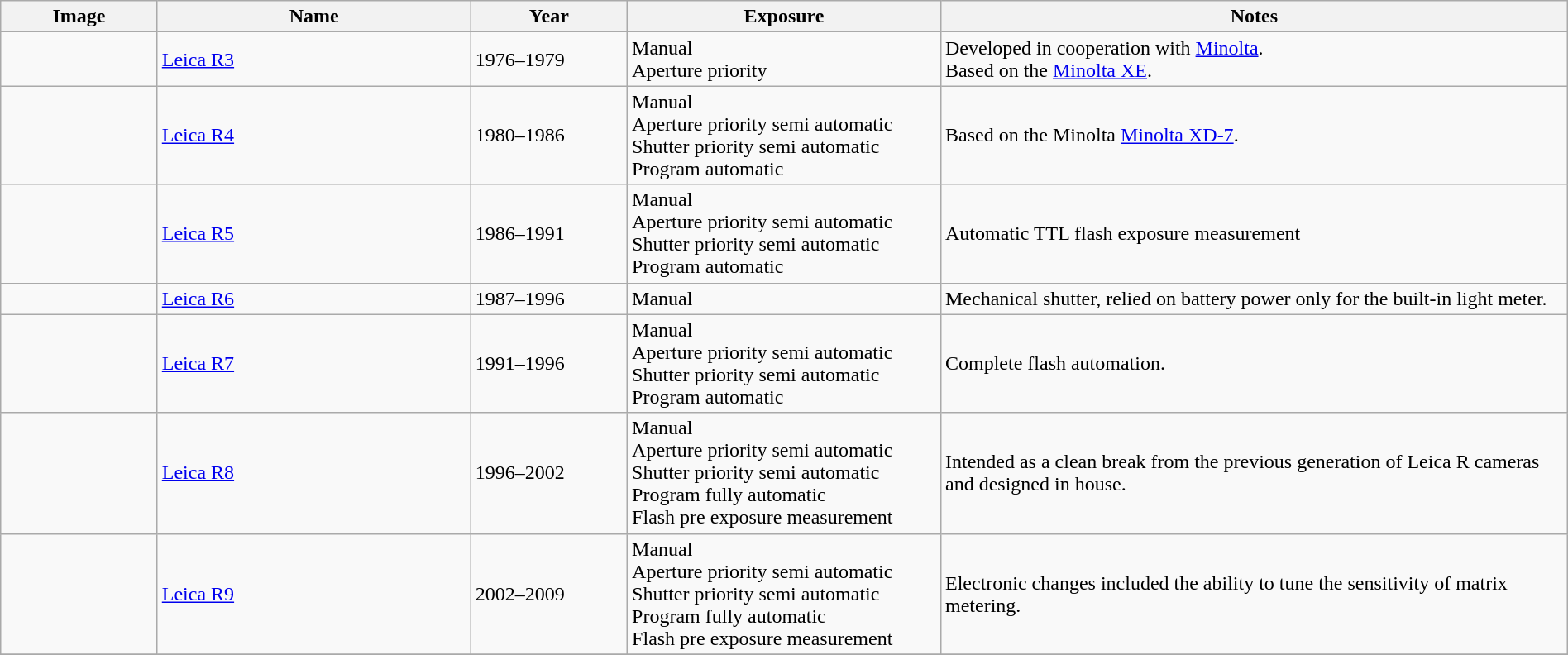<table width=100% class="wikitable">
<tr>
<th>Image</th>
<th width=20%>Name</th>
<th width=10%>Year</th>
<th width=20%>Exposure</th>
<th width=40%>Notes</th>
</tr>
<tr>
<td></td>
<td><a href='#'>Leica R3</a></td>
<td>1976–1979</td>
<td>Manual<br>Aperture priority</td>
<td> Developed in cooperation with <a href='#'>Minolta</a>.<br> Based on the <a href='#'>Minolta XE</a>.</td>
</tr>
<tr>
<td></td>
<td><a href='#'>Leica R4</a></td>
<td>1980–1986</td>
<td>Manual<br>Aperture priority semi automatic<br>Shutter priority semi automatic<br>Program automatic</td>
<td> Based on the Minolta <a href='#'>Minolta XD-7</a>.</td>
</tr>
<tr>
<td></td>
<td><a href='#'>Leica R5</a></td>
<td>1986–1991</td>
<td>Manual<br>Aperture priority semi automatic<br>Shutter priority semi automatic<br>Program automatic</td>
<td> Automatic TTL flash exposure measurement</td>
</tr>
<tr>
<td></td>
<td><a href='#'>Leica R6</a></td>
<td>1987–1996</td>
<td>Manual<br></td>
<td> Mechanical shutter, relied on battery power only for the built-in light meter.</td>
</tr>
<tr>
<td></td>
<td><a href='#'>Leica R7</a></td>
<td>1991–1996</td>
<td>Manual<br>Aperture priority semi automatic<br>Shutter priority semi automatic<br>Program automatic</td>
<td> Complete flash automation.</td>
</tr>
<tr>
<td></td>
<td><a href='#'>Leica R8</a></td>
<td>1996–2002</td>
<td>Manual<br>Aperture priority semi automatic<br>Shutter priority semi automatic<br>Program fully automatic<br>Flash pre exposure measurement</td>
<td> Intended as a clean break from the previous generation of Leica R cameras and designed in house.</td>
</tr>
<tr>
<td></td>
<td><a href='#'>Leica R9</a></td>
<td>2002–2009</td>
<td>Manual<br>Aperture priority semi automatic<br>Shutter priority semi automatic<br>Program fully automatic<br>Flash pre exposure measurement</td>
<td> Electronic changes included the ability to tune the sensitivity of matrix metering.</td>
</tr>
<tr>
</tr>
</table>
